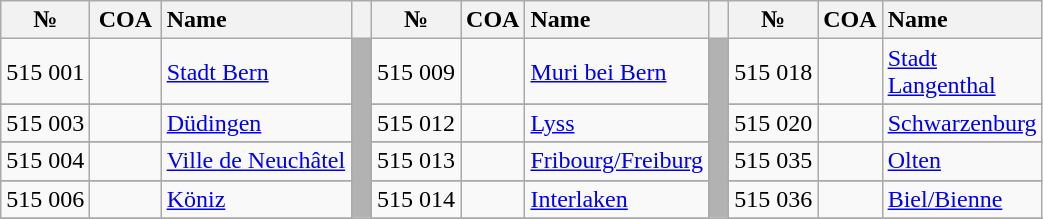<table class="wikitable" style="text-align:center; width:55%;">
<tr class="hintergrundfarbe6">
<th>№</th>
<th>COA</th>
<th style="text-align:left">Name</th>
<th> </th>
<th>№</th>
<th>COA</th>
<th style="text-align:left">Name</th>
<th> </th>
<th>№</th>
<th>COA</th>
<th style="text-align:left">Name</th>
</tr>
<tr>
<td width="5%" align="center">515 001</td>
<td width="7%"></td>
<td align="left" width="20%"><a href='#'>Stadt Bern</a></td>
<td width="2%" rowspan="30" bgcolor="#B2B2B2"></td>
<td width="5%" align="center">515 009</td>
<td></td>
<td align="left"><a href='#'>Muri bei Bern</a></td>
<td width="2%" rowspan="30" bgcolor="#B2B2B2"></td>
<td width="5%" align="center">515 018</td>
<td></td>
<td align="left"><a href='#'>Stadt Langenthal</a></td>
</tr>
<tr>
</tr>
<tr>
<td align="center">515 003</td>
<td></td>
<td align="left"><a href='#'>Düdingen</a></td>
<td align="center">515 012</td>
<td></td>
<td align="left"><a href='#'>Lyss</a></td>
<td align="center">515 020</td>
<td></td>
<td align="left"><a href='#'>Schwarzenburg</a></td>
</tr>
<tr>
</tr>
<tr>
<td align="center">515 004</td>
<td></td>
<td align="left"><a href='#'>Ville de Neuchâtel</a></td>
<td align="center">515 013</td>
<td></td>
<td align="left"><a href='#'>Fribourg/Freiburg</a></td>
<td align="center">515 035</td>
<td></td>
<td align="left"><a href='#'>Olten</a></td>
</tr>
<tr>
</tr>
<tr>
<td align="center">515 006</td>
<td></td>
<td align="left"><a href='#'>Köniz</a></td>
<td align="center">515 014</td>
<td></td>
<td align="left"><a href='#'>Interlaken</a></td>
<td align="center">515 036</td>
<td></td>
<td align="left"><a href='#'>Biel/Bienne</a></td>
</tr>
<tr>
</tr>
</table>
